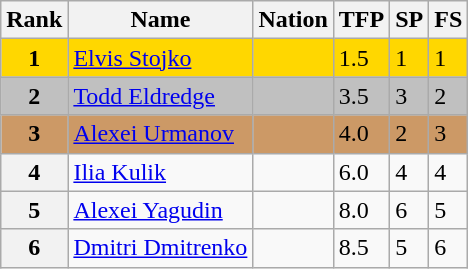<table class="wikitable">
<tr>
<th>Rank</th>
<th>Name</th>
<th>Nation</th>
<th>TFP</th>
<th>SP</th>
<th>FS</th>
</tr>
<tr bgcolor="gold">
<td align="center"><strong>1</strong></td>
<td><a href='#'>Elvis Stojko</a></td>
<td></td>
<td>1.5</td>
<td>1</td>
<td>1</td>
</tr>
<tr bgcolor="silver">
<td align="center"><strong>2</strong></td>
<td><a href='#'>Todd Eldredge</a></td>
<td></td>
<td>3.5</td>
<td>3</td>
<td>2</td>
</tr>
<tr bgcolor="cc9966">
<td align="center"><strong>3</strong></td>
<td><a href='#'>Alexei Urmanov</a></td>
<td></td>
<td>4.0</td>
<td>2</td>
<td>3</td>
</tr>
<tr>
<th>4</th>
<td><a href='#'>Ilia Kulik</a></td>
<td></td>
<td>6.0</td>
<td>4</td>
<td>4</td>
</tr>
<tr>
<th>5</th>
<td><a href='#'>Alexei Yagudin</a></td>
<td></td>
<td>8.0</td>
<td>6</td>
<td>5</td>
</tr>
<tr>
<th>6</th>
<td><a href='#'>Dmitri Dmitrenko</a></td>
<td></td>
<td>8.5</td>
<td>5</td>
<td>6</td>
</tr>
</table>
